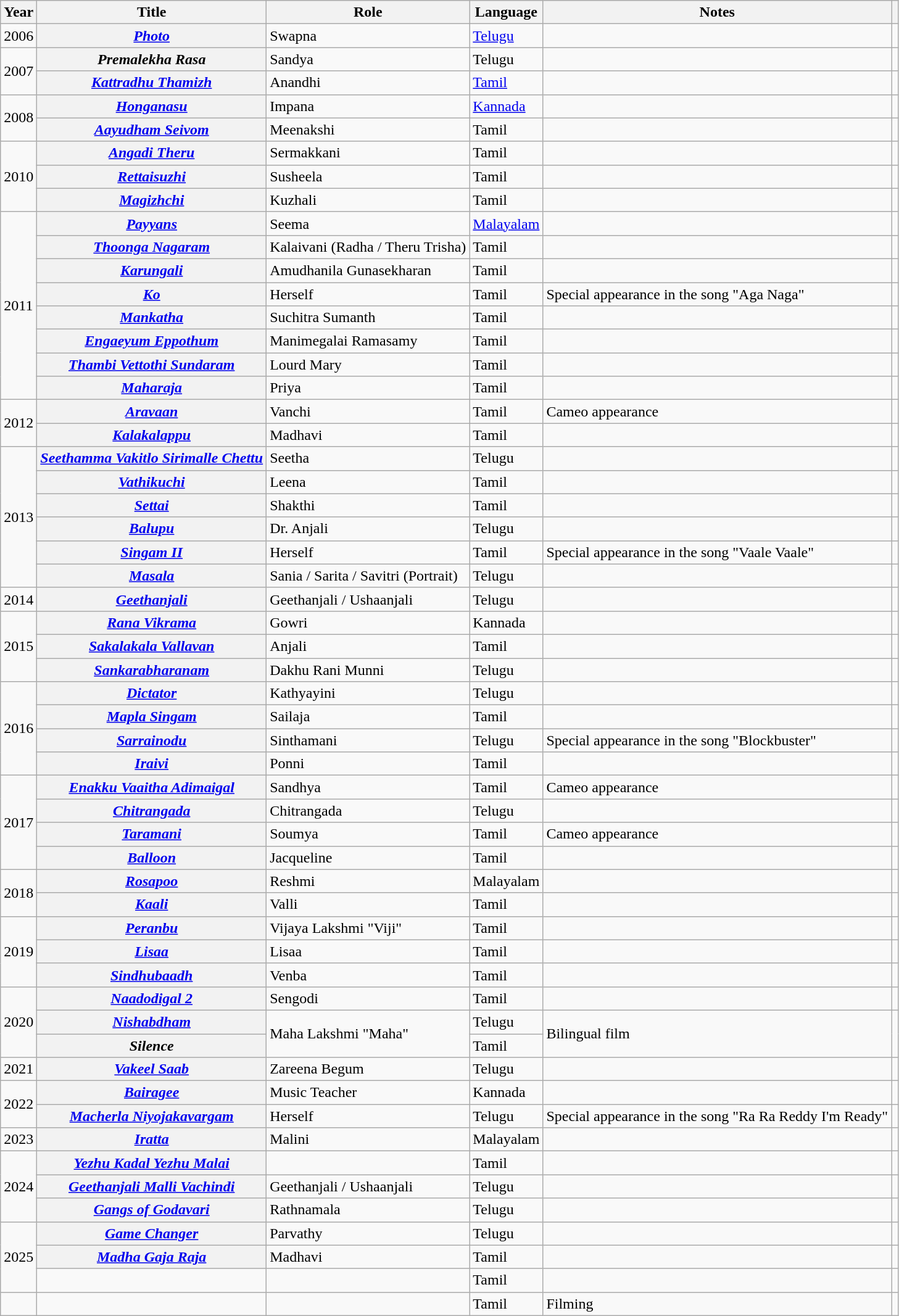<table class="wikitable sortable plainrowheaders">
<tr style="text-align:center;">
<th scope="col">Year</th>
<th scope="col">Title</th>
<th scope="col">Role</th>
<th scope="col">Language</th>
<th class="unsortable" scope="col">Notes</th>
<th class="unsortable" scope="col"></th>
</tr>
<tr>
<td>2006</td>
<th scope="row"><em><a href='#'>Photo</a></em></th>
<td>Swapna</td>
<td><a href='#'>Telugu</a></td>
<td></td>
<td></td>
</tr>
<tr>
<td rowspan="2">2007</td>
<th scope="row"><em>Premalekha Rasa</em></th>
<td>Sandya</td>
<td>Telugu</td>
<td></td>
<td></td>
</tr>
<tr>
<th scope="row"><em><a href='#'>Kattradhu Thamizh</a></em></th>
<td>Anandhi</td>
<td><a href='#'>Tamil</a></td>
<td></td>
<td></td>
</tr>
<tr>
<td rowspan="2">2008</td>
<th scope="row"><em><a href='#'>Honganasu</a></em></th>
<td>Impana</td>
<td><a href='#'>Kannada</a></td>
<td></td>
<td></td>
</tr>
<tr>
<th scope="row"><em><a href='#'>Aayudham Seivom</a></em></th>
<td>Meenakshi</td>
<td>Tamil</td>
<td></td>
<td></td>
</tr>
<tr>
<td rowspan="3">2010</td>
<th scope="row"><em><a href='#'>Angadi Theru</a></em></th>
<td>Sermakkani</td>
<td>Tamil</td>
<td></td>
<td></td>
</tr>
<tr>
<th scope="row"><em><a href='#'>Rettaisuzhi</a></em></th>
<td>Susheela</td>
<td>Tamil</td>
<td></td>
<td></td>
</tr>
<tr>
<th scope="row"><em><a href='#'>Magizhchi</a></em></th>
<td>Kuzhali</td>
<td>Tamil</td>
<td></td>
<td></td>
</tr>
<tr>
<td rowspan="8">2011</td>
<th scope="row"><em><a href='#'>Payyans</a></em></th>
<td>Seema</td>
<td><a href='#'>Malayalam</a></td>
<td></td>
<td></td>
</tr>
<tr>
<th scope="row"><em><a href='#'>Thoonga Nagaram</a></em></th>
<td>Kalaivani (Radha / Theru Trisha)</td>
<td>Tamil</td>
<td></td>
<td></td>
</tr>
<tr>
<th scope="row"><em><a href='#'>Karungali</a></em></th>
<td>Amudhanila Gunasekharan</td>
<td>Tamil</td>
<td></td>
<td></td>
</tr>
<tr>
<th scope="row"><em><a href='#'>Ko</a></em></th>
<td>Herself</td>
<td>Tamil</td>
<td>Special appearance in the song "Aga Naga"</td>
<td></td>
</tr>
<tr>
<th scope="row"><em><a href='#'>Mankatha</a></em></th>
<td>Suchitra Sumanth</td>
<td>Tamil</td>
<td></td>
<td></td>
</tr>
<tr>
<th scope="row"><em><a href='#'>Engaeyum Eppothum</a></em></th>
<td>Manimegalai Ramasamy</td>
<td>Tamil</td>
<td></td>
<td></td>
</tr>
<tr>
<th scope="row"><em><a href='#'>Thambi Vettothi Sundaram</a></em></th>
<td>Lourd Mary</td>
<td>Tamil</td>
<td></td>
<td></td>
</tr>
<tr>
<th scope="row"><em><a href='#'>Maharaja</a></em></th>
<td>Priya</td>
<td>Tamil</td>
<td></td>
<td></td>
</tr>
<tr>
<td rowspan="2">2012</td>
<th scope="row"><em><a href='#'>Aravaan</a></em></th>
<td>Vanchi</td>
<td>Tamil</td>
<td>Cameo appearance</td>
<td></td>
</tr>
<tr>
<th scope="row"><em><a href='#'>Kalakalappu</a></em></th>
<td>Madhavi</td>
<td>Tamil</td>
<td></td>
<td></td>
</tr>
<tr>
<td rowspan="6">2013</td>
<th scope="row"><em><a href='#'>Seethamma Vakitlo Sirimalle Chettu</a></em></th>
<td>Seetha</td>
<td>Telugu</td>
<td></td>
<td></td>
</tr>
<tr>
<th scope="row"><em><a href='#'>Vathikuchi</a></em></th>
<td>Leena</td>
<td>Tamil</td>
<td></td>
<td></td>
</tr>
<tr>
<th scope="row"><em><a href='#'>Settai</a></em></th>
<td>Shakthi</td>
<td>Tamil</td>
<td></td>
<td></td>
</tr>
<tr>
<th scope="row"><em><a href='#'>Balupu</a></em></th>
<td>Dr. Anjali</td>
<td>Telugu</td>
<td></td>
<td></td>
</tr>
<tr>
<th scope="row"><em><a href='#'>Singam II</a></em></th>
<td>Herself</td>
<td>Tamil</td>
<td>Special appearance in the song "Vaale Vaale"</td>
<td></td>
</tr>
<tr>
<th scope="row"><em><a href='#'>Masala</a></em></th>
<td>Sania / Sarita / Savitri (Portrait)</td>
<td>Telugu</td>
<td></td>
<td></td>
</tr>
<tr>
<td>2014</td>
<th scope="row"><em><a href='#'>Geethanjali</a></em></th>
<td>Geethanjali / Ushaanjali</td>
<td>Telugu</td>
<td></td>
<td></td>
</tr>
<tr>
<td rowspan="3">2015</td>
<th scope="row"><em><a href='#'>Rana Vikrama</a></em></th>
<td>Gowri</td>
<td>Kannada</td>
<td></td>
<td></td>
</tr>
<tr>
<th scope="row"><em><a href='#'>Sakalakala Vallavan</a></em></th>
<td>Anjali</td>
<td>Tamil</td>
<td></td>
<td></td>
</tr>
<tr>
<th scope="row"><em><a href='#'>Sankarabharanam</a></em></th>
<td>Dakhu Rani Munni</td>
<td>Telugu</td>
<td></td>
<td></td>
</tr>
<tr>
<td rowspan="4">2016</td>
<th scope="row"><em><a href='#'>Dictator</a></em></th>
<td>Kathyayini</td>
<td>Telugu</td>
<td></td>
<td></td>
</tr>
<tr>
<th scope="row"><em><a href='#'>Mapla Singam</a></em></th>
<td>Sailaja</td>
<td>Tamil</td>
<td></td>
<td></td>
</tr>
<tr>
<th scope="row"><em><a href='#'>Sarrainodu</a></em></th>
<td>Sinthamani</td>
<td>Telugu</td>
<td>Special appearance in the song "Blockbuster"</td>
<td></td>
</tr>
<tr>
<th scope="row"><em><a href='#'>Iraivi</a></em></th>
<td>Ponni</td>
<td>Tamil</td>
<td></td>
<td></td>
</tr>
<tr>
<td rowspan="4">2017</td>
<th scope="row"><em><a href='#'>Enakku Vaaitha Adimaigal</a></em></th>
<td>Sandhya</td>
<td>Tamil</td>
<td>Cameo appearance</td>
<td></td>
</tr>
<tr>
<th scope="row"><em><a href='#'>Chitrangada</a></em></th>
<td>Chitrangada</td>
<td>Telugu</td>
<td></td>
<td></td>
</tr>
<tr>
<th scope="row"><em><a href='#'>Taramani</a></em></th>
<td>Soumya</td>
<td>Tamil</td>
<td>Cameo appearance</td>
<td></td>
</tr>
<tr>
<th scope="row"><em><a href='#'>Balloon</a></em></th>
<td>Jacqueline</td>
<td>Tamil</td>
<td></td>
<td></td>
</tr>
<tr>
<td rowspan="2">2018</td>
<th scope="row"><em><a href='#'>Rosapoo</a></em></th>
<td>Reshmi</td>
<td>Malayalam</td>
<td></td>
<td></td>
</tr>
<tr>
<th scope="row"><em><a href='#'>Kaali</a></em></th>
<td>Valli</td>
<td>Tamil</td>
<td></td>
<td></td>
</tr>
<tr>
<td rowspan="3">2019</td>
<th scope="row"><em><a href='#'>Peranbu</a></em></th>
<td>Vijaya Lakshmi "Viji"</td>
<td>Tamil</td>
<td></td>
<td></td>
</tr>
<tr>
<th scope="row"><em><a href='#'>Lisaa</a></em></th>
<td>Lisaa</td>
<td>Tamil</td>
<td></td>
<td></td>
</tr>
<tr>
<th scope="row"><em><a href='#'>Sindhubaadh</a></em></th>
<td>Venba</td>
<td>Tamil</td>
<td></td>
<td></td>
</tr>
<tr>
<td rowspan=3>2020</td>
<th scope="row"><em><a href='#'>Naadodigal 2</a></em></th>
<td>Sengodi</td>
<td>Tamil</td>
<td></td>
<td></td>
</tr>
<tr>
<th scope="row"><em><a href='#'>Nishabdham</a></em></th>
<td rowspan="2">Maha Lakshmi "Maha"</td>
<td>Telugu</td>
<td rowspan="2">Bilingual film</td>
<td rowspan="2"></td>
</tr>
<tr>
<th scope="row"><em>Silence</em></th>
<td>Tamil</td>
</tr>
<tr>
<td>2021</td>
<th scope="row"><em><a href='#'>Vakeel Saab</a></em></th>
<td>Zareena Begum</td>
<td>Telugu</td>
<td></td>
<td></td>
</tr>
<tr>
<td rowspan="2">2022</td>
<th scope="row"><em><a href='#'>Bairagee</a></em></th>
<td>Music Teacher</td>
<td>Kannada</td>
<td></td>
<td></td>
</tr>
<tr>
<th scope="row"><em><a href='#'>Macherla Niyojakavargam</a></em></th>
<td>Herself</td>
<td>Telugu</td>
<td>Special appearance in the song "Ra Ra Reddy I'm Ready"</td>
<td></td>
</tr>
<tr>
<td>2023</td>
<th scope="row"><em><a href='#'>Iratta</a></em></th>
<td>Malini</td>
<td>Malayalam</td>
<td></td>
<td></td>
</tr>
<tr>
<td rowspan="3">2024</td>
<th scope="row"><em><a href='#'>Yezhu Kadal Yezhu Malai</a></em></th>
<td></td>
<td>Tamil</td>
<td></td>
<td></td>
</tr>
<tr>
<th scope="row"><em><a href='#'>Geethanjali Malli Vachindi</a></em></th>
<td>Geethanjali / Ushaanjali</td>
<td>Telugu</td>
<td></td>
<td></td>
</tr>
<tr>
<th scope="row"><em><a href='#'>Gangs of Godavari</a></em></th>
<td>Rathnamala</td>
<td>Telugu</td>
<td></td>
<td></td>
</tr>
<tr>
<td rowspan=3>2025</td>
<th scope="row"><em><a href='#'>Game Changer</a></em></th>
<td>Parvathy</td>
<td>Telugu</td>
<td></td>
<td></td>
</tr>
<tr>
<th scope="row"><em><a href='#'>Madha Gaja Raja</a></em></th>
<td>Madhavi</td>
<td>Tamil</td>
<td></td>
<td></td>
</tr>
<tr>
<td></td>
<td></td>
<td>Tamil</td>
<td></td>
<td></td>
</tr>
<tr>
<td></td>
<td></td>
<td></td>
<td>Tamil</td>
<td>Filming</td>
<td></td>
</tr>
</table>
